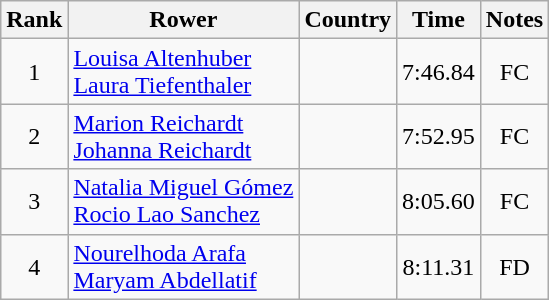<table class="wikitable" style="text-align:center">
<tr>
<th>Rank</th>
<th>Rower</th>
<th>Country</th>
<th>Time</th>
<th>Notes</th>
</tr>
<tr>
<td>1</td>
<td align="left"><a href='#'>Louisa Altenhuber</a><br><a href='#'>Laura Tiefenthaler</a></td>
<td align="left"></td>
<td>7:46.84</td>
<td>FC</td>
</tr>
<tr>
<td>2</td>
<td align="left"><a href='#'>Marion Reichardt</a><br><a href='#'>Johanna Reichardt</a></td>
<td align="left"></td>
<td>7:52.95</td>
<td>FC</td>
</tr>
<tr>
<td>3</td>
<td align="left"><a href='#'>Natalia Miguel Gómez</a><br><a href='#'>Rocio Lao Sanchez</a></td>
<td align="left"></td>
<td>8:05.60</td>
<td>FC</td>
</tr>
<tr>
<td>4</td>
<td align="left"><a href='#'>Nourelhoda Arafa</a><br><a href='#'>Maryam Abdellatif</a></td>
<td align="left"></td>
<td>8:11.31</td>
<td>FD</td>
</tr>
</table>
